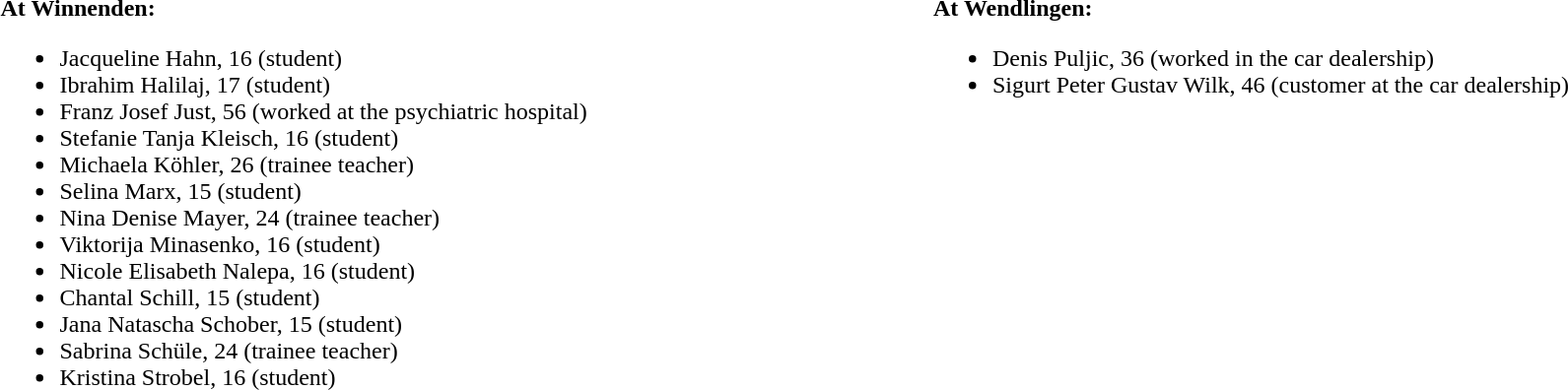<table style="background-color: transparent; width: 100%;">
<tr>
<td width="33%" align="left" valign="top"><br><strong>At Winnenden:</strong><ul><li>Jacqueline Hahn, 16 (student)</li><li>Ibrahim Halilaj, 17 (student)</li><li>Franz Josef Just, 56 (worked at the psychiatric hospital)</li><li>Stefanie Tanja Kleisch, 16 (student)</li><li>Michaela Köhler, 26 (trainee teacher)</li><li>Selina Marx, 15 (student)</li><li>Nina Denise Mayer, 24 (trainee teacher)</li><li>Viktorija Minasenko, 16 (student)</li><li>Nicole Elisabeth Nalepa, 16 (student)</li><li>Chantal Schill, 15 (student)</li><li>Jana Natascha Schober, 15 (student)</li><li>Sabrina Schüle, 24 (trainee teacher)</li><li>Kristina Strobel, 16 (student)</li></ul></td>
<td width="33%" align="left" valign="top"><br><strong>At Wendlingen:</strong><ul><li>Denis Puljic, 36 (worked in the car dealership)</li><li>Sigurt Peter Gustav Wilk, 46 (customer at the car dealership)</li></ul></td>
</tr>
</table>
